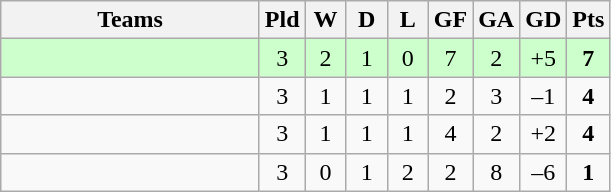<table class="wikitable" style="text-align: center;">
<tr>
<th width=165>Teams</th>
<th width=20>Pld</th>
<th width=20>W</th>
<th width=20>D</th>
<th width=20>L</th>
<th width=20>GF</th>
<th width=20>GA</th>
<th width=20>GD</th>
<th width=20>Pts</th>
</tr>
<tr align=center style="background:#ccffcc;">
<td style="text-align:left;"></td>
<td>3</td>
<td>2</td>
<td>1</td>
<td>0</td>
<td>7</td>
<td>2</td>
<td>+5</td>
<td><strong>7</strong></td>
</tr>
<tr align=center>
<td style="text-align:left;"></td>
<td>3</td>
<td>1</td>
<td>1</td>
<td>1</td>
<td>2</td>
<td>3</td>
<td>–1</td>
<td><strong>4</strong></td>
</tr>
<tr align=center>
<td style="text-align:left;"></td>
<td>3</td>
<td>1</td>
<td>1</td>
<td>1</td>
<td>4</td>
<td>2</td>
<td>+2</td>
<td><strong>4</strong></td>
</tr>
<tr align=center>
<td style="text-align:left;"></td>
<td>3</td>
<td>0</td>
<td>1</td>
<td>2</td>
<td>2</td>
<td>8</td>
<td>–6</td>
<td><strong>1</strong></td>
</tr>
</table>
